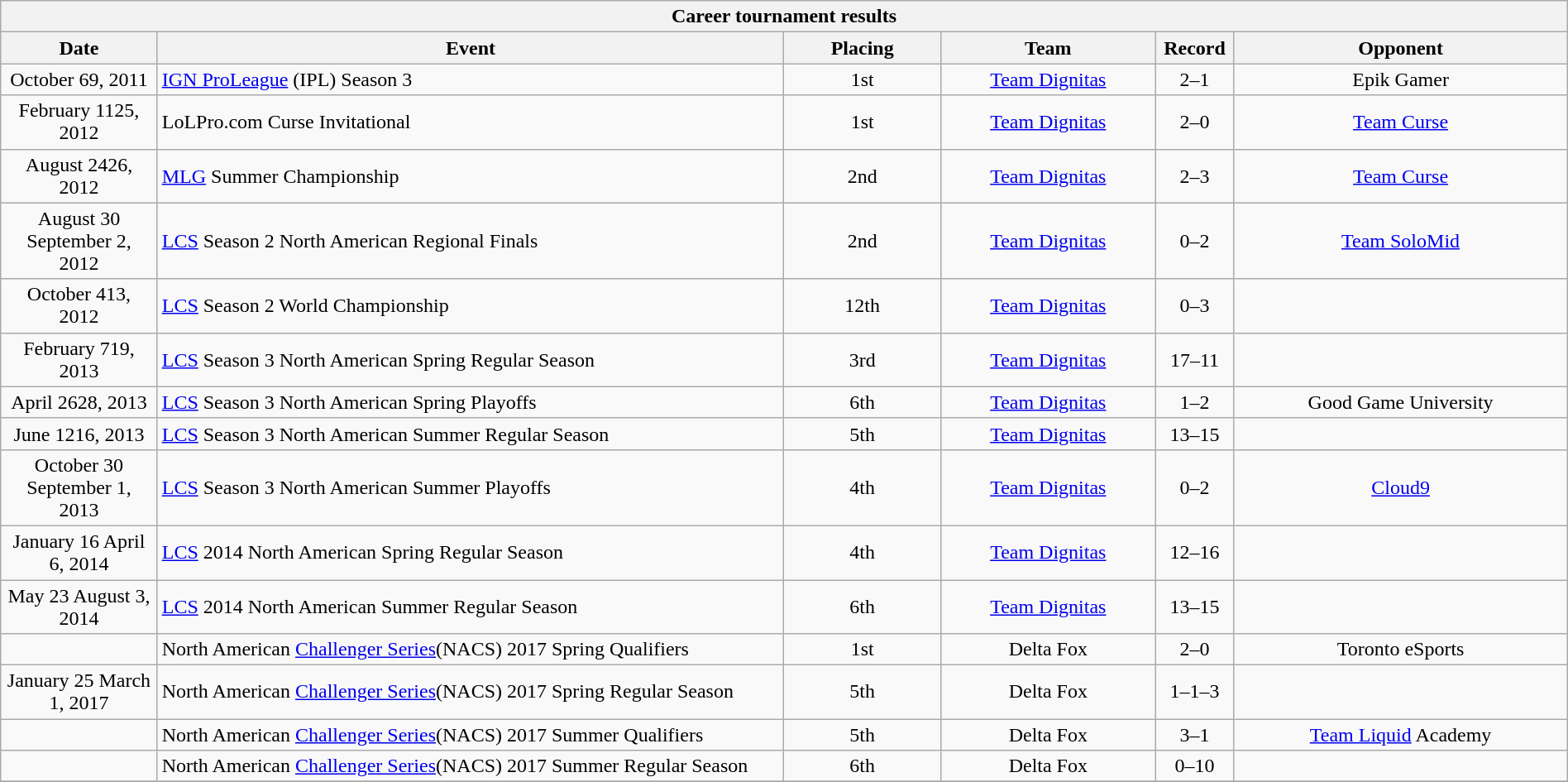<table class=" wikitable" style="width: 100%;">
<tr>
<th colspan="6">Career tournament results</th>
</tr>
<tr>
<th style="width:10%;">Date</th>
<th style="width:40%;">Event</th>
<th style="width:10%;">Placing</th>
<th colspan="1">Team</th>
<th colspan="1">Record</th>
<th colspan="1">Opponent</th>
</tr>
<tr>
<td style="text-align:center;">October 69, 2011</td>
<td><a href='#'>IGN ProLeague</a> (IPL) Season 3</td>
<td style="text-align:center;"> 1st</td>
<td style="text-align:center"><a href='#'>Team Dignitas</a></td>
<td style="text-align:center; width:5%;">2–1</td>
<td style="text-align:center">Epik Gamer</td>
</tr>
<tr>
<td style="text-align:center;">February 1125, 2012</td>
<td>LoLPro.com Curse Invitational</td>
<td style="text-align:center;"> 1st</td>
<td style="text-align:center"><a href='#'>Team Dignitas</a></td>
<td style="text-align:center; width:5%;">2–0</td>
<td style="text-align:center"><a href='#'>Team Curse</a></td>
</tr>
<tr>
<td style="text-align:center;">August 2426, 2012</td>
<td><a href='#'>MLG</a> Summer Championship</td>
<td style="text-align:center;"> 2nd</td>
<td style="text-align:center"><a href='#'>Team Dignitas</a></td>
<td style="text-align:center; width:5%;">2–3</td>
<td style="text-align:center"><a href='#'>Team Curse</a></td>
</tr>
<tr>
<td style="text-align:center;">August 30  September 2, 2012</td>
<td><a href='#'>LCS</a> Season 2 North American Regional Finals</td>
<td style="text-align:center;"> 2nd</td>
<td style="text-align:center"><a href='#'>Team Dignitas</a></td>
<td style="text-align:center; width:5%;">0–2</td>
<td style="text-align:center"><a href='#'>Team SoloMid</a></td>
</tr>
<tr>
<td style="text-align:center;">October 413, 2012</td>
<td><a href='#'>LCS</a> Season 2 World Championship</td>
<td style="text-align:center;">12th</td>
<td style="text-align:center"><a href='#'>Team Dignitas</a></td>
<td style="text-align:center; width:5%;">0–3</td>
<td style="text-align:center"></td>
</tr>
<tr>
<td style="text-align:center;">February 719, 2013</td>
<td><a href='#'>LCS</a> Season 3 North American Spring Regular Season</td>
<td style="text-align:center;"> 3rd</td>
<td style="text-align:center"><a href='#'>Team Dignitas</a></td>
<td style="text-align:center; width:5%;">17–11</td>
<td style="text-align:center"></td>
</tr>
<tr>
<td style="text-align:center;">April 2628, 2013</td>
<td><a href='#'>LCS</a> Season 3 North American Spring Playoffs</td>
<td style="text-align:center;">6th</td>
<td style="text-align:center"><a href='#'>Team Dignitas</a></td>
<td style="text-align:center; width:5%;">1–2</td>
<td style="text-align:center">Good Game University</td>
</tr>
<tr>
<td style="text-align:center;">June 1216, 2013</td>
<td><a href='#'>LCS</a> Season 3 North American Summer Regular Season</td>
<td style="text-align:center;">5th</td>
<td style="text-align:center"><a href='#'>Team Dignitas</a></td>
<td style="text-align:center; width:5%;">13–15</td>
<td style="text-align:center"></td>
</tr>
<tr>
<td style="text-align:center;">October 30  September 1, 2013</td>
<td><a href='#'>LCS</a> Season 3 North American Summer Playoffs</td>
<td style="text-align:center;">4th</td>
<td style="text-align:center"><a href='#'>Team Dignitas</a></td>
<td style="text-align:center; width:5%;">0–2</td>
<td style="text-align:center"><a href='#'>Cloud9</a></td>
</tr>
<tr>
<td style="text-align:center;">January 16  April 6, 2014</td>
<td><a href='#'>LCS</a> 2014 North American Spring Regular Season</td>
<td style="text-align:center;">4th</td>
<td style="text-align:center"><a href='#'>Team Dignitas</a></td>
<td style="text-align:center; width:5%;">12–16</td>
<td style="text-align:center"></td>
</tr>
<tr>
<td style="text-align:center;">May 23  August 3, 2014</td>
<td><a href='#'>LCS</a> 2014 North American Summer Regular Season</td>
<td style="text-align:center;">6th</td>
<td style="text-align:center"><a href='#'>Team Dignitas</a></td>
<td style="text-align:center; width:5%;">13–15</td>
<td style="text-align:center"></td>
</tr>
<tr>
<td style="text-align:center;"></td>
<td>North American <a href='#'>Challenger Series</a>(NACS) 2017 Spring Qualifiers</td>
<td style="text-align:center;"> 1st</td>
<td style="text-align:center">Delta Fox</td>
<td style="text-align:center; width:5%;">2–0</td>
<td style="text-align:center">Toronto eSports</td>
</tr>
<tr>
<td style="text-align:center;">January 25  March 1, 2017</td>
<td>North American <a href='#'>Challenger Series</a>(NACS) 2017 Spring Regular Season</td>
<td style="text-align:center;">5th</td>
<td style="text-align:center">Delta Fox</td>
<td style="text-align:center; width:5%;">1–1–3</td>
<td style="text-align:center"></td>
</tr>
<tr>
<td style="text-align:center;"></td>
<td>North American <a href='#'>Challenger Series</a>(NACS) 2017 Summer Qualifiers</td>
<td style="text-align:center;">5th</td>
<td style="text-align:center">Delta Fox</td>
<td style="text-align:center; width:5%;">3–1</td>
<td style="text-align:center"><a href='#'>Team Liquid</a> Academy</td>
</tr>
<tr>
<td style="text-align:center;"></td>
<td>North American <a href='#'>Challenger Series</a>(NACS) 2017 Summer Regular Season</td>
<td style="text-align:center;">6th</td>
<td style="text-align:center">Delta Fox</td>
<td style="text-align:center; width:5%;">0–10</td>
<td style="text-align:center"></td>
</tr>
<tr>
</tr>
</table>
